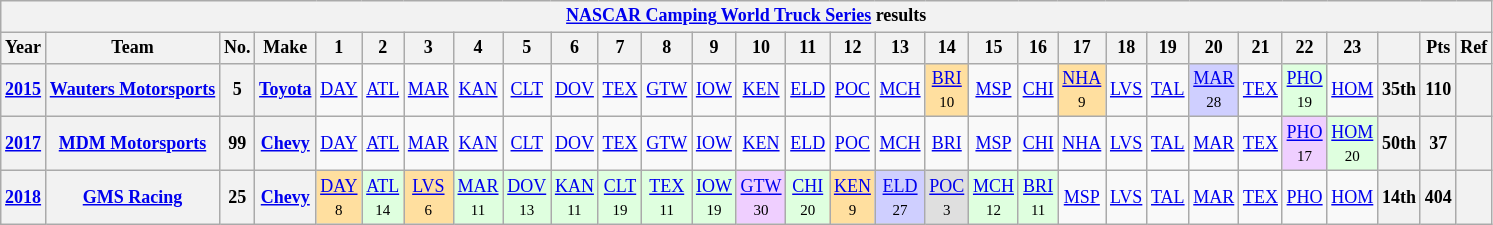<table class="wikitable" style="text-align:center; font-size:75%">
<tr>
<th colspan=45><a href='#'>NASCAR Camping World Truck Series</a> results</th>
</tr>
<tr>
<th>Year</th>
<th>Team</th>
<th>No.</th>
<th>Make</th>
<th>1</th>
<th>2</th>
<th>3</th>
<th>4</th>
<th>5</th>
<th>6</th>
<th>7</th>
<th>8</th>
<th>9</th>
<th>10</th>
<th>11</th>
<th>12</th>
<th>13</th>
<th>14</th>
<th>15</th>
<th>16</th>
<th>17</th>
<th>18</th>
<th>19</th>
<th>20</th>
<th>21</th>
<th>22</th>
<th>23</th>
<th></th>
<th>Pts</th>
<th>Ref</th>
</tr>
<tr>
<th><a href='#'>2015</a></th>
<th><a href='#'>Wauters Motorsports</a></th>
<th>5</th>
<th><a href='#'>Toyota</a></th>
<td><a href='#'>DAY</a></td>
<td><a href='#'>ATL</a></td>
<td><a href='#'>MAR</a></td>
<td><a href='#'>KAN</a></td>
<td><a href='#'>CLT</a></td>
<td><a href='#'>DOV</a></td>
<td><a href='#'>TEX</a></td>
<td><a href='#'>GTW</a></td>
<td><a href='#'>IOW</a></td>
<td><a href='#'>KEN</a></td>
<td><a href='#'>ELD</a></td>
<td><a href='#'>POC</a></td>
<td><a href='#'>MCH</a></td>
<td style="background:#FFDF9F;"><a href='#'>BRI</a><br><small>10</small></td>
<td><a href='#'>MSP</a></td>
<td><a href='#'>CHI</a></td>
<td style="background:#FFDF9F;"><a href='#'>NHA</a><br><small>9</small></td>
<td><a href='#'>LVS</a></td>
<td><a href='#'>TAL</a></td>
<td style="background:#CFCFFF;"><a href='#'>MAR</a><br><small>28</small></td>
<td><a href='#'>TEX</a></td>
<td style="background:#DFFFDF;"><a href='#'>PHO</a><br><small>19</small></td>
<td><a href='#'>HOM</a></td>
<th>35th</th>
<th>110</th>
<th></th>
</tr>
<tr>
<th><a href='#'>2017</a></th>
<th><a href='#'>MDM Motorsports</a></th>
<th>99</th>
<th><a href='#'>Chevy</a></th>
<td><a href='#'>DAY</a></td>
<td><a href='#'>ATL</a></td>
<td><a href='#'>MAR</a></td>
<td><a href='#'>KAN</a></td>
<td><a href='#'>CLT</a></td>
<td><a href='#'>DOV</a></td>
<td><a href='#'>TEX</a></td>
<td><a href='#'>GTW</a></td>
<td><a href='#'>IOW</a></td>
<td><a href='#'>KEN</a></td>
<td><a href='#'>ELD</a></td>
<td><a href='#'>POC</a></td>
<td><a href='#'>MCH</a></td>
<td><a href='#'>BRI</a></td>
<td><a href='#'>MSP</a></td>
<td><a href='#'>CHI</a></td>
<td><a href='#'>NHA</a></td>
<td><a href='#'>LVS</a></td>
<td><a href='#'>TAL</a></td>
<td><a href='#'>MAR</a></td>
<td><a href='#'>TEX</a></td>
<td style="background:#EFCFFF;"><a href='#'>PHO</a><br><small>17</small></td>
<td style="background:#DFFFDF;"><a href='#'>HOM</a><br><small>20</small></td>
<th>50th</th>
<th>37</th>
<th></th>
</tr>
<tr>
<th><a href='#'>2018</a></th>
<th><a href='#'>GMS Racing</a></th>
<th>25</th>
<th><a href='#'>Chevy</a></th>
<td style="background:#FFDF9F;"><a href='#'>DAY</a><br><small>8</small></td>
<td style="background:#DFFFDF;"><a href='#'>ATL</a><br><small>14</small></td>
<td style="background:#FFDF9F;"><a href='#'>LVS</a><br><small>6</small></td>
<td style="background:#DFFFDF;"><a href='#'>MAR</a><br><small>11</small></td>
<td style="background:#DFFFDF;"><a href='#'>DOV</a><br><small>13</small></td>
<td style="background:#DFFFDF;"><a href='#'>KAN</a><br><small>11</small></td>
<td style="background:#DFFFDF;"><a href='#'>CLT</a><br><small>19</small></td>
<td style="background:#DFFFDF;"><a href='#'>TEX</a><br><small>11</small></td>
<td style="background:#DFFFDF;"><a href='#'>IOW</a><br><small>19</small></td>
<td style="background:#EFCFFF;"><a href='#'>GTW</a><br><small>30</small></td>
<td style="background:#DFFFDF;"><a href='#'>CHI</a><br><small>20</small></td>
<td style="background:#FFDF9F;"><a href='#'>KEN</a><br><small>9</small></td>
<td style="background:#CFCFFF;"><a href='#'>ELD</a><br><small>27</small></td>
<td style="background:#DFDFDF;"><a href='#'>POC</a><br><small>3</small></td>
<td style="background:#DFFFDF;"><a href='#'>MCH</a><br><small>12</small></td>
<td style="background:#DFFFDF;"><a href='#'>BRI</a><br><small>11</small></td>
<td><a href='#'>MSP</a></td>
<td><a href='#'>LVS</a></td>
<td><a href='#'>TAL</a></td>
<td><a href='#'>MAR</a></td>
<td><a href='#'>TEX</a></td>
<td><a href='#'>PHO</a></td>
<td><a href='#'>HOM</a></td>
<th>14th</th>
<th>404</th>
<th></th>
</tr>
</table>
